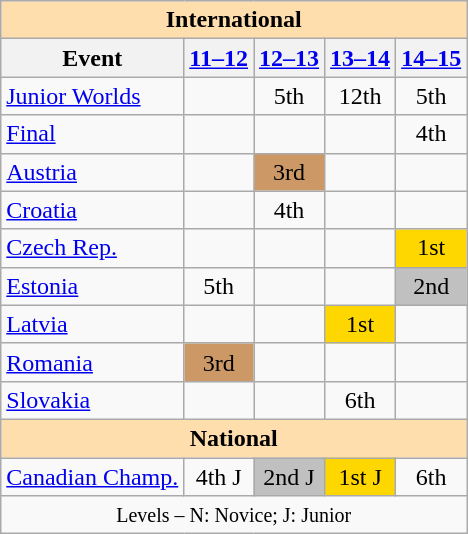<table class="wikitable" style="text-align:center">
<tr>
<th colspan="5" style="background-color: #ffdead; " align="center">International</th>
</tr>
<tr>
<th>Event</th>
<th><a href='#'>11–12</a></th>
<th><a href='#'>12–13</a></th>
<th><a href='#'>13–14</a></th>
<th><a href='#'>14–15</a></th>
</tr>
<tr>
<td align=left><a href='#'>Junior Worlds</a></td>
<td></td>
<td>5th</td>
<td>12th</td>
<td>5th</td>
</tr>
<tr>
<td align=left> <a href='#'>Final</a></td>
<td></td>
<td></td>
<td></td>
<td>4th</td>
</tr>
<tr>
<td align=left> <a href='#'>Austria</a></td>
<td></td>
<td bgcolor=cc9966>3rd</td>
<td></td>
<td></td>
</tr>
<tr>
<td align=left> <a href='#'>Croatia</a></td>
<td></td>
<td>4th</td>
<td></td>
<td></td>
</tr>
<tr>
<td align=left> <a href='#'>Czech Rep.</a></td>
<td></td>
<td></td>
<td></td>
<td bgcolor=gold>1st</td>
</tr>
<tr>
<td align=left> <a href='#'>Estonia</a></td>
<td>5th</td>
<td></td>
<td></td>
<td bgcolor=silver>2nd</td>
</tr>
<tr>
<td align=left> <a href='#'>Latvia</a></td>
<td></td>
<td></td>
<td bgcolor=gold>1st</td>
<td></td>
</tr>
<tr>
<td align=left> <a href='#'>Romania</a></td>
<td bgcolor="cc9966">3rd</td>
<td></td>
<td></td>
<td></td>
</tr>
<tr>
<td align=left> <a href='#'>Slovakia</a></td>
<td></td>
<td></td>
<td>6th</td>
<td></td>
</tr>
<tr>
<th colspan="5" style="background-color: #ffdead; " align="center">National</th>
</tr>
<tr>
<td align=left><a href='#'>Canadian Champ.</a></td>
<td>4th J</td>
<td bgcolor=silver>2nd J</td>
<td bgcolor=gold>1st J</td>
<td>6th</td>
</tr>
<tr>
<td colspan="5" align="center"><small> Levels – N: Novice; J: Junior </small></td>
</tr>
</table>
